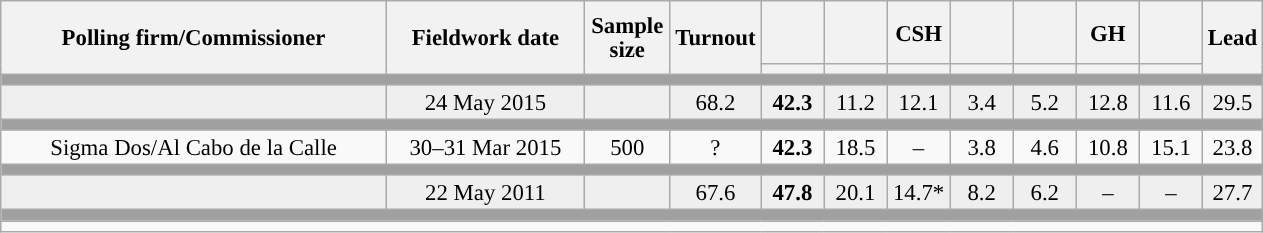<table class="wikitable collapsible collapsed" style="text-align:center; font-size:95%; line-height:16px;">
<tr style="height:42px;">
<th style="width:250px;" rowspan="2">Polling firm/Commissioner</th>
<th style="width:125px;" rowspan="2">Fieldwork date</th>
<th style="width:50px;" rowspan="2">Sample size</th>
<th style="width:45px;" rowspan="2">Turnout</th>
<th style="width:35px;"></th>
<th style="width:35px;"></th>
<th style="width:35px;">CSH</th>
<th style="width:35px;"></th>
<th style="width:35px;"></th>
<th style="width:35px;">GH</th>
<th style="width:35px;"></th>
<th style="width:30px;" rowspan="2">Lead</th>
</tr>
<tr>
<th style="color:inherit;background:"></th>
<th style="color:inherit;background:"></th>
<th style="color:inherit;background:"></th>
<th style="color:inherit;background:"></th>
<th style="color:inherit;background:"></th>
<th style="color:inherit;background:"></th>
<th style="color:inherit;background:"></th>
</tr>
<tr>
<td colspan="12" style="background:#A0A0A0"></td>
</tr>
<tr style="background:#EFEFEF;">
<td><strong></strong></td>
<td>24 May 2015</td>
<td></td>
<td>68.2</td>
<td><strong>42.3</strong><br></td>
<td>11.2<br></td>
<td>12.1<br></td>
<td>3.4<br></td>
<td>5.2<br></td>
<td>12.8<br></td>
<td>11.6<br></td>
<td style="background:">29.5</td>
</tr>
<tr>
<td colspan="12" style="background:#A0A0A0"></td>
</tr>
<tr>
<td>Sigma Dos/Al Cabo de la Calle</td>
<td>30–31 Mar 2015</td>
<td>500</td>
<td>?</td>
<td><strong>42.3</strong><br></td>
<td>18.5<br></td>
<td>–</td>
<td>3.8<br></td>
<td>4.6<br></td>
<td>10.8<br></td>
<td>15.1<br></td>
<td style="background:">23.8</td>
</tr>
<tr>
<td colspan="12" style="background:#A0A0A0"></td>
</tr>
<tr style="background:#EFEFEF;">
<td><strong></strong></td>
<td>22 May 2011</td>
<td></td>
<td>67.6</td>
<td><strong>47.8</strong><br></td>
<td>20.1<br></td>
<td>14.7*<br></td>
<td>8.2<br></td>
<td>6.2<br></td>
<td>–</td>
<td>–</td>
<td style="background:">27.7</td>
</tr>
<tr>
<td colspan="12" style="background:#A0A0A0"></td>
</tr>
<tr>
<td align="left" colspan="12"></td>
</tr>
</table>
